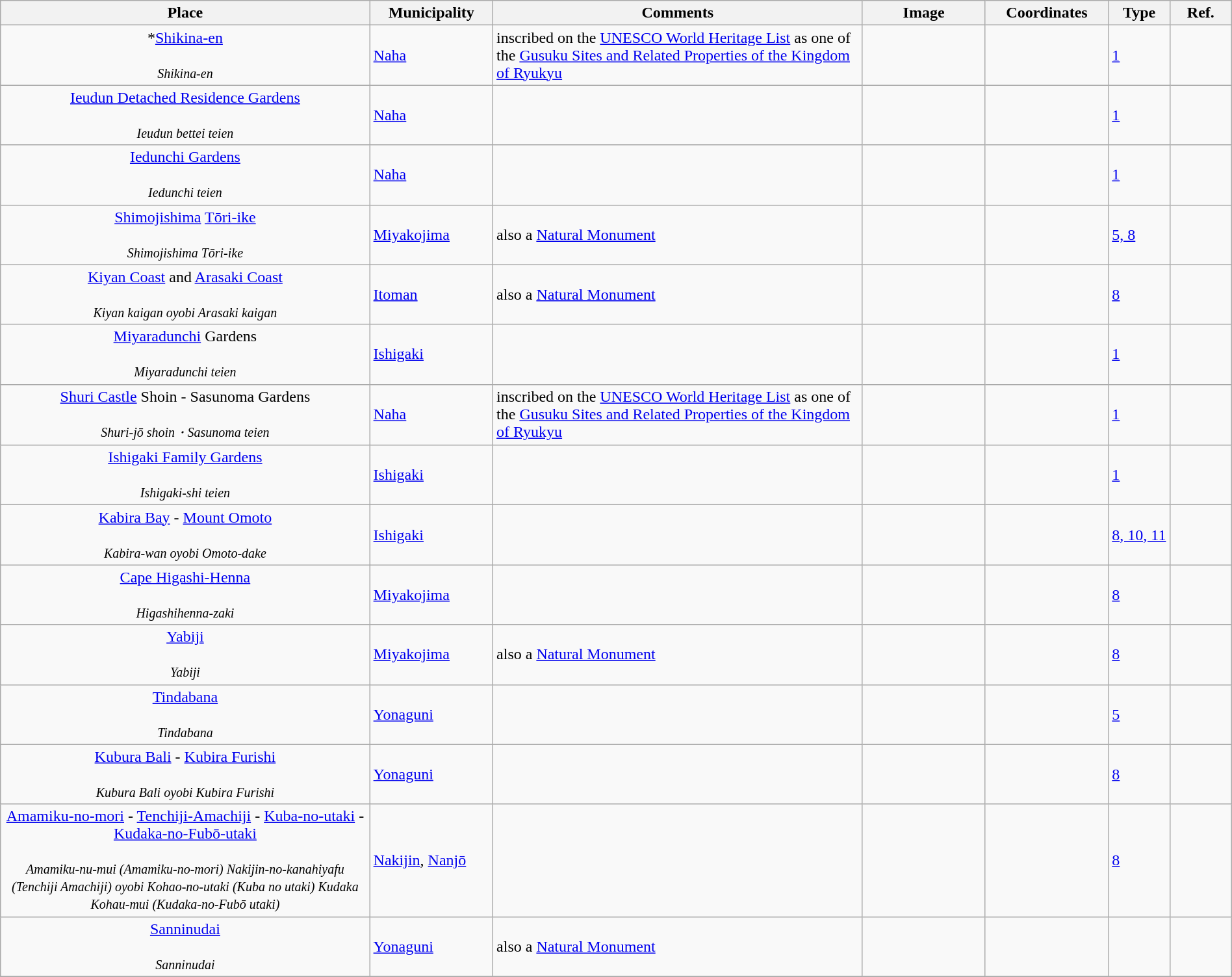<table class="wikitable sortable"  style="width:100%;">
<tr>
<th width="30%" align="left">Place</th>
<th width="10%" align="left">Municipality</th>
<th width="30%" align="left" class="unsortable">Comments</th>
<th width="10%" align="left"  class="unsortable">Image</th>
<th width="10%" align="left" class="unsortable">Coordinates</th>
<th width="5%" align="left">Type</th>
<th width="5%" align="left"  class="unsortable">Ref.</th>
</tr>
<tr>
<td align="center">*<a href='#'>Shikina-en</a><br><br><small><em>Shikina-en</em></small></td>
<td><a href='#'>Naha</a></td>
<td>inscribed on the <a href='#'>UNESCO World Heritage List</a> as one of the <a href='#'>Gusuku Sites and Related Properties of the Kingdom of Ryukyu</a></td>
<td></td>
<td></td>
<td><a href='#'>1</a></td>
<td></td>
</tr>
<tr>
<td align="center"><a href='#'>Ieudun Detached Residence Gardens</a><br><br><small><em>Ieudun bettei teien</em></small></td>
<td><a href='#'>Naha</a></td>
<td></td>
<td></td>
<td></td>
<td><a href='#'>1</a></td>
<td></td>
</tr>
<tr>
<td align="center"><a href='#'>Iedunchi Gardens</a><br><br><small><em>Iedunchi teien</em></small></td>
<td><a href='#'>Naha</a></td>
<td></td>
<td></td>
<td></td>
<td><a href='#'>1</a></td>
<td></td>
</tr>
<tr>
<td align="center"><a href='#'>Shimojishima</a> <a href='#'>Tōri-ike</a><br><br><small><em>Shimojishima Tōri-ike</em></small></td>
<td><a href='#'>Miyakojima</a></td>
<td>also a <a href='#'>Natural Monument</a></td>
<td></td>
<td></td>
<td><a href='#'>5, 8</a></td>
<td></td>
</tr>
<tr>
<td align="center"><a href='#'>Kiyan Coast</a> and <a href='#'>Arasaki Coast</a><br><br><small><em>Kiyan kaigan oyobi Arasaki kaigan</em></small></td>
<td><a href='#'>Itoman</a></td>
<td>also a <a href='#'>Natural Monument</a></td>
<td></td>
<td></td>
<td><a href='#'>8</a></td>
<td></td>
</tr>
<tr>
<td align="center"><a href='#'>Miyaradunchi</a> Gardens<br><br><small><em>Miyaradunchi teien</em></small></td>
<td><a href='#'>Ishigaki</a></td>
<td></td>
<td></td>
<td></td>
<td><a href='#'>1</a></td>
<td></td>
</tr>
<tr>
<td align="center"><a href='#'>Shuri Castle</a> Shoin - Sasunoma Gardens<br><br><small><em>Shuri-jō shoin・Sasunoma teien</em></small></td>
<td><a href='#'>Naha</a></td>
<td>inscribed on the <a href='#'>UNESCO World Heritage List</a> as one of the <a href='#'>Gusuku Sites and Related Properties of the Kingdom of Ryukyu</a></td>
<td></td>
<td></td>
<td><a href='#'>1</a></td>
<td></td>
</tr>
<tr>
<td align="center"><a href='#'>Ishigaki Family Gardens</a><br><br><small><em>Ishigaki-shi teien</em></small></td>
<td><a href='#'>Ishigaki</a></td>
<td></td>
<td></td>
<td></td>
<td><a href='#'>1</a></td>
<td></td>
</tr>
<tr>
<td align="center"><a href='#'>Kabira Bay</a> - <a href='#'>Mount Omoto</a><br><br><small><em>Kabira-wan oyobi Omoto-dake</em></small></td>
<td><a href='#'>Ishigaki</a></td>
<td></td>
<td></td>
<td></td>
<td><a href='#'>8, 10, 11</a></td>
<td></td>
</tr>
<tr>
<td align="center"><a href='#'>Cape Higashi-Henna</a><br><br><small><em>Higashihenna-zaki</em></small></td>
<td><a href='#'>Miyakojima</a></td>
<td></td>
<td></td>
<td></td>
<td><a href='#'>8</a></td>
<td></td>
</tr>
<tr>
<td align="center"><a href='#'>Yabiji</a><br><br><small><em>Yabiji</em></small></td>
<td><a href='#'>Miyakojima</a></td>
<td>also a <a href='#'>Natural Monument</a></td>
<td></td>
<td></td>
<td><a href='#'>8</a></td>
<td></td>
</tr>
<tr>
<td align="center"><a href='#'>Tindabana</a><br><br><small><em>Tindabana</em></small></td>
<td><a href='#'>Yonaguni</a></td>
<td></td>
<td></td>
<td></td>
<td><a href='#'>5</a></td>
<td></td>
</tr>
<tr>
<td align="center"><a href='#'>Kubura Bali</a> - <a href='#'>Kubira Furishi</a><br><br><small><em>Kubura Bali oyobi Kubira Furishi</em></small></td>
<td><a href='#'>Yonaguni</a></td>
<td></td>
<td></td>
<td></td>
<td><a href='#'>8</a></td>
<td></td>
</tr>
<tr>
<td align="center"><a href='#'>Amamiku-no-mori</a> - <a href='#'>Tenchiji-Amachiji</a> - <a href='#'>Kuba-no-utaki</a> - <a href='#'>Kudaka-no-Fubō-utaki</a><br><br><small><em>Amamiku-nu-mui (Amamiku-no-mori) Nakijin-no-kanahiyafu (Tenchiji Amachiji) oyobi Kohao-no-utaki (Kuba no utaki) Kudaka Kohau-mui (Kudaka-no-Fubō utaki)</em></small></td>
<td><a href='#'>Nakijin</a>, <a href='#'>Nanjō</a></td>
<td></td>
<td></td>
<td></td>
<td><a href='#'>8</a></td>
<td></td>
</tr>
<tr>
<td align="center"><a href='#'>Sanninudai</a><br><br><small><em>Sanninudai</em></small></td>
<td><a href='#'>Yonaguni</a></td>
<td>also a <a href='#'>Natural Monument</a></td>
<td></td>
<td></td>
<td></td>
<td></td>
</tr>
<tr>
</tr>
</table>
